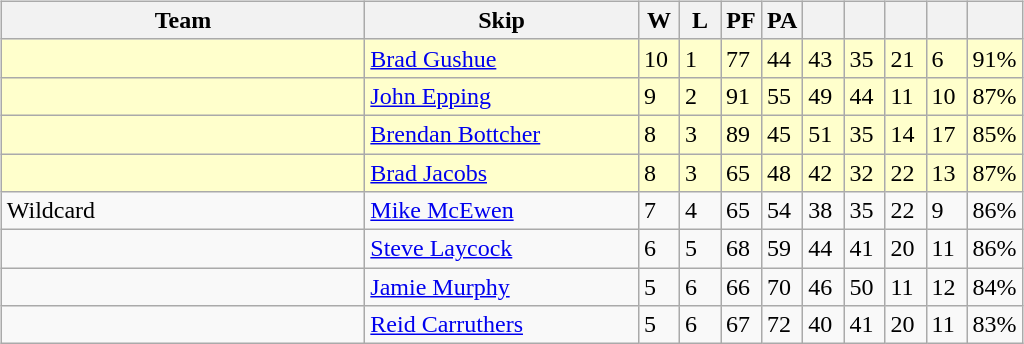<table>
<tr>
<td style="width:10%; vertical-align:top;"><br><table class="wikitable">
<tr>
<th width=235>Team</th>
<th width=175>Skip</th>
<th width=20>W</th>
<th width=20>L</th>
<th width=20>PF</th>
<th width=20>PA</th>
<th width=20></th>
<th width=20></th>
<th width=20></th>
<th width=20></th>
<th width=20><br></th>
</tr>
<tr bgcolor=#ffffcc>
<td></td>
<td><a href='#'>Brad Gushue</a></td>
<td>10</td>
<td>1</td>
<td>77</td>
<td>44</td>
<td>43</td>
<td>35</td>
<td>21</td>
<td>6</td>
<td>91%</td>
</tr>
<tr bgcolor=#ffffcc>
<td></td>
<td><a href='#'>John Epping</a></td>
<td>9</td>
<td>2</td>
<td>91</td>
<td>55</td>
<td>49</td>
<td>44</td>
<td>11</td>
<td>10</td>
<td>87%</td>
</tr>
<tr bgcolor=#ffffcc>
<td></td>
<td><a href='#'>Brendan Bottcher</a></td>
<td>8</td>
<td>3</td>
<td>89</td>
<td>45</td>
<td>51</td>
<td>35</td>
<td>14</td>
<td>17</td>
<td>85%</td>
</tr>
<tr bgcolor=#ffffcc>
<td></td>
<td><a href='#'>Brad Jacobs</a></td>
<td>8</td>
<td>3</td>
<td>65</td>
<td>48</td>
<td>42</td>
<td>32</td>
<td>22</td>
<td>13</td>
<td>87%</td>
</tr>
<tr>
<td> Wildcard</td>
<td><a href='#'>Mike McEwen</a></td>
<td>7</td>
<td>4</td>
<td>65</td>
<td>54</td>
<td>38</td>
<td>35</td>
<td>22</td>
<td>9</td>
<td>86%</td>
</tr>
<tr>
<td></td>
<td><a href='#'>Steve Laycock</a></td>
<td>6</td>
<td>5</td>
<td>68</td>
<td>59</td>
<td>44</td>
<td>41</td>
<td>20</td>
<td>11</td>
<td>86%</td>
</tr>
<tr>
<td></td>
<td><a href='#'>Jamie Murphy</a></td>
<td>5</td>
<td>6</td>
<td>66</td>
<td>70</td>
<td>46</td>
<td>50</td>
<td>11</td>
<td>12</td>
<td>84%</td>
</tr>
<tr>
<td></td>
<td><a href='#'>Reid Carruthers</a></td>
<td>5</td>
<td>6</td>
<td>67</td>
<td>72</td>
<td>40</td>
<td>41</td>
<td>20</td>
<td>11</td>
<td>83%</td>
</tr>
</table>
</td>
</tr>
<tr>
</tr>
</table>
